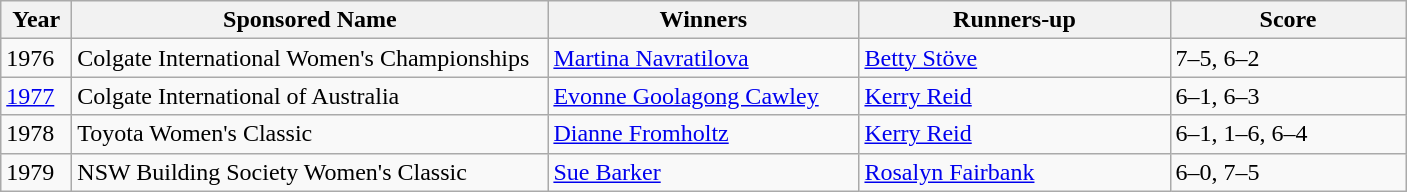<table class="wikitable">
<tr>
<th style="width:40px">Year</th>
<th style="width:310px">Sponsored Name</th>
<th style="width:200px">Winners</th>
<th style="width:200px">Runners-up</th>
<th style="width:150px">Score</th>
</tr>
<tr>
<td>1976</td>
<td>Colgate International Women's Championships</td>
<td> <a href='#'>Martina Navratilova</a></td>
<td> <a href='#'>Betty Stöve</a></td>
<td>7–5, 6–2</td>
</tr>
<tr>
<td><a href='#'>1977</a></td>
<td>Colgate International of Australia</td>
<td> <a href='#'>Evonne Goolagong Cawley</a></td>
<td> <a href='#'>Kerry Reid</a></td>
<td>6–1, 6–3</td>
</tr>
<tr>
<td>1978</td>
<td>Toyota Women's Classic</td>
<td> <a href='#'>Dianne Fromholtz</a></td>
<td> <a href='#'>Kerry Reid</a></td>
<td>6–1, 1–6, 6–4</td>
</tr>
<tr>
<td>1979</td>
<td>NSW Building Society Women's Classic</td>
<td> <a href='#'>Sue Barker</a></td>
<td> <a href='#'>Rosalyn Fairbank</a></td>
<td>6–0, 7–5</td>
</tr>
</table>
